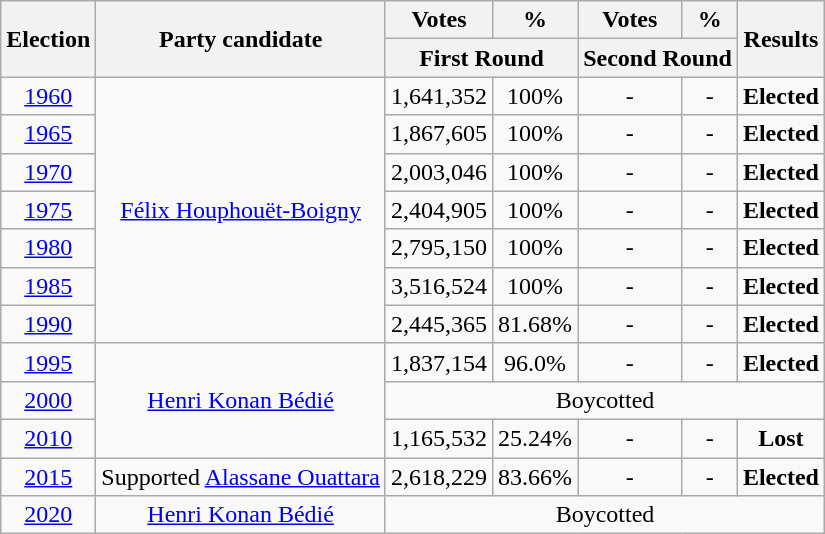<table class=wikitable style=text-align:center>
<tr>
<th rowspan="2">Election</th>
<th rowspan="2">Party candidate</th>
<th><strong>Votes</strong></th>
<th><strong>%</strong></th>
<th><strong>Votes</strong></th>
<th><strong>%</strong></th>
<th rowspan="2">Results</th>
</tr>
<tr>
<th colspan="2">First Round</th>
<th colspan="2">Second Round</th>
</tr>
<tr>
<td><a href='#'>1960</a></td>
<td rowspan="7"><a href='#'>Félix Houphouët-Boigny</a></td>
<td>1,641,352</td>
<td>100%</td>
<td>-</td>
<td>-</td>
<td><strong>Elected</strong> </td>
</tr>
<tr>
<td><a href='#'>1965</a></td>
<td>1,867,605</td>
<td>100%</td>
<td>-</td>
<td>-</td>
<td><strong>Elected</strong> </td>
</tr>
<tr>
<td><a href='#'>1970</a></td>
<td>2,003,046</td>
<td>100%</td>
<td>-</td>
<td>-</td>
<td><strong>Elected</strong> </td>
</tr>
<tr>
<td><a href='#'>1975</a></td>
<td>2,404,905</td>
<td>100%</td>
<td>-</td>
<td>-</td>
<td><strong>Elected</strong> </td>
</tr>
<tr>
<td><a href='#'>1980</a></td>
<td>2,795,150</td>
<td>100%</td>
<td>-</td>
<td>-</td>
<td><strong>Elected</strong> </td>
</tr>
<tr>
<td><a href='#'>1985</a></td>
<td>3,516,524</td>
<td>100%</td>
<td>-</td>
<td>-</td>
<td><strong>Elected</strong> </td>
</tr>
<tr>
<td><a href='#'>1990</a></td>
<td>2,445,365</td>
<td>81.68%</td>
<td>-</td>
<td>-</td>
<td><strong>Elected</strong> </td>
</tr>
<tr>
<td><a href='#'>1995</a></td>
<td rowspan="3"><a href='#'>Henri Konan Bédié</a></td>
<td>1,837,154</td>
<td>96.0%</td>
<td>-</td>
<td>-</td>
<td><strong>Elected</strong> </td>
</tr>
<tr>
<td><a href='#'>2000</a></td>
<td colspan="5">Boycotted</td>
</tr>
<tr>
<td><a href='#'>2010</a></td>
<td>1,165,532</td>
<td>25.24%</td>
<td>-</td>
<td>-</td>
<td><strong>Lost</strong> </td>
</tr>
<tr>
<td><a href='#'>2015</a></td>
<td>Supported <a href='#'>Alassane Ouattara</a></td>
<td>2,618,229</td>
<td>83.66%</td>
<td>-</td>
<td>-</td>
<td><strong>Elected</strong> </td>
</tr>
<tr>
<td><a href='#'>2020</a></td>
<td colspan="1"><a href='#'>Henri Konan Bédié</a></td>
<td colspan="6">Boycotted</td>
</tr>
</table>
